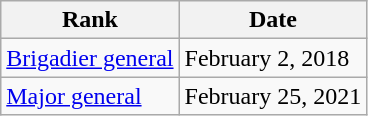<table class="wikitable">
<tr>
<th>Rank</th>
<th>Date</th>
</tr>
<tr>
<td> <a href='#'>Brigadier general</a></td>
<td>February 2, 2018</td>
</tr>
<tr>
<td> <a href='#'>Major general</a></td>
<td>February 25, 2021</td>
</tr>
</table>
